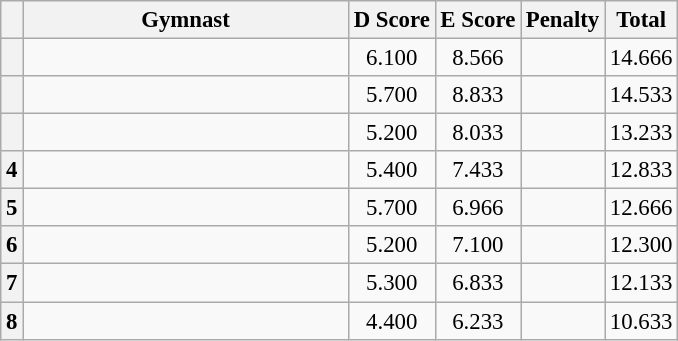<table class="wikitable sortable" style="text-align:center; font-size:95%;">
<tr>
<th></th>
<th width="210">Gymnast</th>
<th>D Score</th>
<th>E Score</th>
<th>Penalty</th>
<th>Total</th>
</tr>
<tr>
<th></th>
<td align="left"></td>
<td>6.100</td>
<td>8.566</td>
<td></td>
<td>14.666</td>
</tr>
<tr>
<th></th>
<td align="left"></td>
<td>5.700</td>
<td>8.833</td>
<td></td>
<td>14.533</td>
</tr>
<tr>
<th></th>
<td align="left"></td>
<td>5.200</td>
<td>8.033</td>
<td></td>
<td>13.233</td>
</tr>
<tr>
<th>4</th>
<td align="left"></td>
<td>5.400</td>
<td>7.433</td>
<td></td>
<td>12.833</td>
</tr>
<tr>
<th>5</th>
<td align="left"></td>
<td>5.700</td>
<td>6.966</td>
<td></td>
<td>12.666</td>
</tr>
<tr>
<th>6</th>
<td align="left"></td>
<td>5.200</td>
<td>7.100</td>
<td></td>
<td>12.300</td>
</tr>
<tr>
<th>7</th>
<td align="left"></td>
<td>5.300</td>
<td>6.833</td>
<td></td>
<td>12.133</td>
</tr>
<tr>
<th>8</th>
<td align="left"></td>
<td>4.400</td>
<td>6.233</td>
<td></td>
<td>10.633</td>
</tr>
</table>
